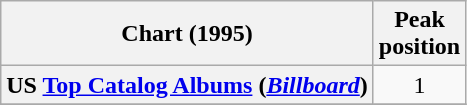<table class="wikitable sortable plainrowheaders" style="text-align:center;">
<tr>
<th scope="col">Chart (1995)</th>
<th scope="col">Peak<br>position</th>
</tr>
<tr>
<th scope="row">US <a href='#'>Top Catalog Albums</a> (<em><a href='#'>Billboard</a></em>)</th>
<td>1</td>
</tr>
<tr>
</tr>
</table>
